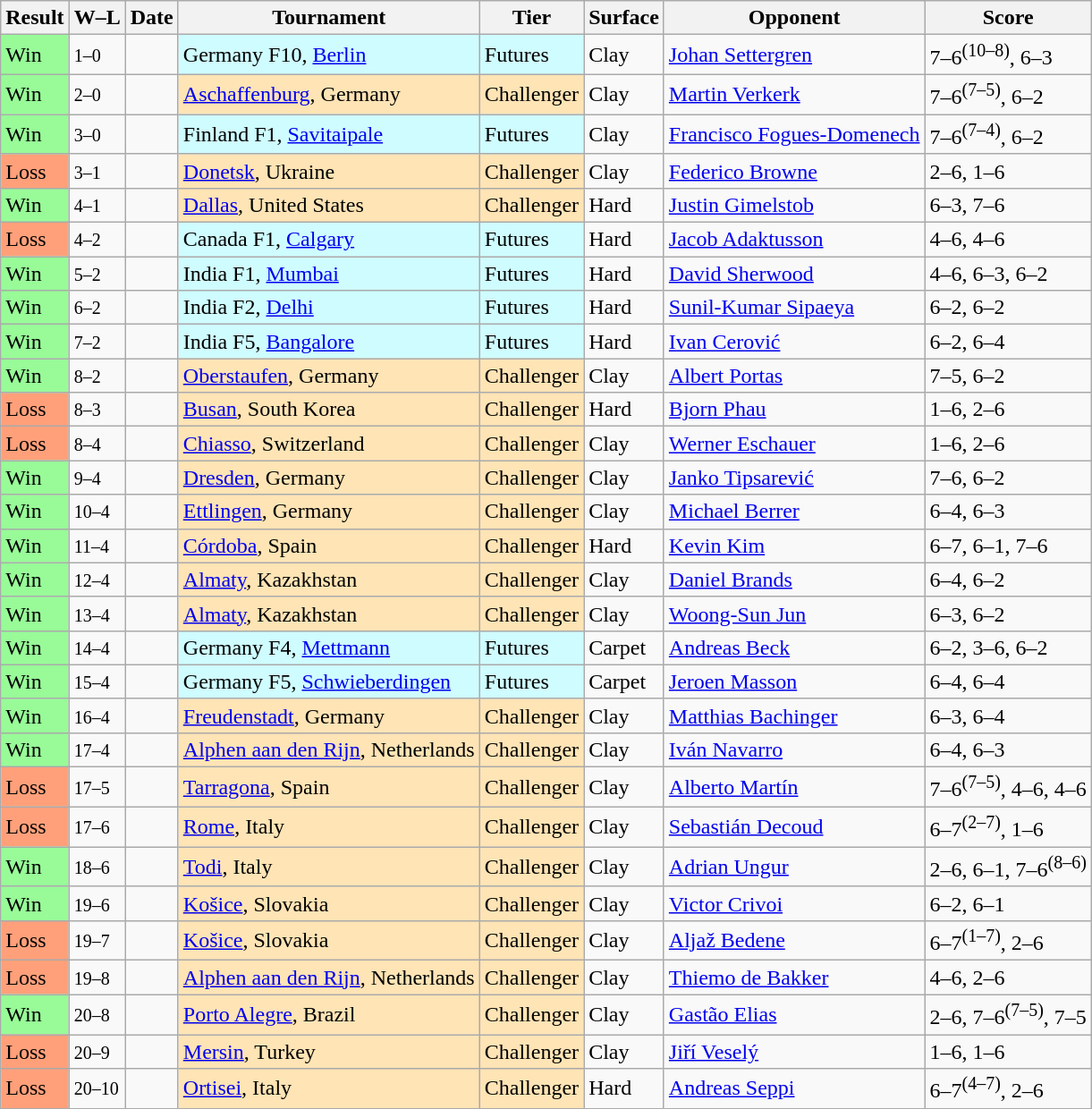<table class="sortable wikitable">
<tr>
<th>Result</th>
<th class="unsortable">W–L</th>
<th>Date</th>
<th>Tournament</th>
<th>Tier</th>
<th>Surface</th>
<th>Opponent</th>
<th class="unsortable">Score</th>
</tr>
<tr>
<td style="background:#98fb98;">Win</td>
<td><small>1–0</small></td>
<td></td>
<td style="background:#cffcff;">Germany F10, <a href='#'>Berlin</a></td>
<td style="background:#cffcff;">Futures</td>
<td>Clay</td>
<td> <a href='#'>Johan Settergren</a></td>
<td>7–6<sup>(10–8)</sup>, 6–3</td>
</tr>
<tr>
<td style="background:#98fb98;">Win</td>
<td><small>2–0</small></td>
<td></td>
<td style="background:moccasin;"><a href='#'>Aschaffenburg</a>, Germany</td>
<td style="background:moccasin;">Challenger</td>
<td>Clay</td>
<td> <a href='#'>Martin Verkerk</a></td>
<td>7–6<sup>(7–5)</sup>, 6–2</td>
</tr>
<tr>
<td style="background:#98fb98;">Win</td>
<td><small>3–0</small></td>
<td></td>
<td style="background:#cffcff;">Finland F1, <a href='#'>Savitaipale</a></td>
<td style="background:#cffcff;">Futures</td>
<td>Clay</td>
<td> <a href='#'>Francisco Fogues-Domenech</a></td>
<td>7–6<sup>(7–4)</sup>, 6–2</td>
</tr>
<tr>
<td style="background:#ffa07a;">Loss</td>
<td><small>3–1</small></td>
<td></td>
<td style="background:moccasin;"><a href='#'>Donetsk</a>, Ukraine</td>
<td style="background:moccasin;">Challenger</td>
<td>Clay</td>
<td> <a href='#'>Federico Browne</a></td>
<td>2–6, 1–6</td>
</tr>
<tr>
<td style="background:#98fb98;">Win</td>
<td><small>4–1</small></td>
<td></td>
<td style="background:moccasin;"><a href='#'>Dallas</a>, United States</td>
<td style="background:moccasin;">Challenger</td>
<td>Hard</td>
<td> <a href='#'>Justin Gimelstob</a></td>
<td>6–3, 7–6</td>
</tr>
<tr>
<td style="background:#ffa07a;">Loss</td>
<td><small>4–2</small></td>
<td></td>
<td style="background:#cffcff;">Canada F1, <a href='#'>Calgary</a></td>
<td style="background:#cffcff;">Futures</td>
<td>Hard</td>
<td> <a href='#'>Jacob Adaktusson</a></td>
<td>4–6, 4–6</td>
</tr>
<tr>
<td style="background:#98fb98;">Win</td>
<td><small>5–2</small></td>
<td></td>
<td style="background:#cffcff;">India F1, <a href='#'>Mumbai</a></td>
<td style="background:#cffcff;">Futures</td>
<td>Hard</td>
<td> <a href='#'>David Sherwood</a></td>
<td>4–6, 6–3, 6–2</td>
</tr>
<tr>
<td style="background:#98fb98;">Win</td>
<td><small>6–2</small></td>
<td></td>
<td style="background:#cffcff;">India F2, <a href='#'>Delhi</a></td>
<td style="background:#cffcff;">Futures</td>
<td>Hard</td>
<td> <a href='#'>Sunil-Kumar Sipaeya</a></td>
<td>6–2, 6–2</td>
</tr>
<tr>
<td style="background:#98fb98;">Win</td>
<td><small>7–2</small></td>
<td></td>
<td style="background:#cffcff;">India F5, <a href='#'>Bangalore</a></td>
<td style="background:#cffcff;">Futures</td>
<td>Hard</td>
<td> <a href='#'>Ivan Cerović</a></td>
<td>6–2, 6–4</td>
</tr>
<tr>
<td style="background:#98fb98;">Win</td>
<td><small>8–2</small></td>
<td></td>
<td style="background:moccasin;"><a href='#'>Oberstaufen</a>, Germany</td>
<td style="background:moccasin;">Challenger</td>
<td>Clay</td>
<td> <a href='#'>Albert Portas</a></td>
<td>7–5, 6–2</td>
</tr>
<tr>
<td style="background:#ffa07a;">Loss</td>
<td><small>8–3</small></td>
<td></td>
<td style="background:moccasin;"><a href='#'>Busan</a>, South Korea</td>
<td style="background:moccasin;">Challenger</td>
<td>Hard</td>
<td> <a href='#'>Bjorn Phau</a></td>
<td>1–6, 2–6</td>
</tr>
<tr>
<td style="background:#ffa07a;">Loss</td>
<td><small>8–4</small></td>
<td></td>
<td style="background:moccasin;"><a href='#'>Chiasso</a>, Switzerland</td>
<td style="background:moccasin;">Challenger</td>
<td>Clay</td>
<td> <a href='#'>Werner Eschauer</a></td>
<td>1–6, 2–6</td>
</tr>
<tr>
<td style="background:#98fb98;">Win</td>
<td><small>9–4</small></td>
<td></td>
<td style="background:moccasin;"><a href='#'>Dresden</a>, Germany</td>
<td style="background:moccasin;">Challenger</td>
<td>Clay</td>
<td> <a href='#'>Janko Tipsarević</a></td>
<td>7–6, 6–2</td>
</tr>
<tr>
<td style="background:#98fb98;">Win</td>
<td><small>10–4</small></td>
<td></td>
<td style="background:moccasin;"><a href='#'>Ettlingen</a>, Germany</td>
<td style="background:moccasin;">Challenger</td>
<td>Clay</td>
<td> <a href='#'>Michael Berrer</a></td>
<td>6–4, 6–3</td>
</tr>
<tr>
<td style="background:#98fb98;">Win</td>
<td><small>11–4</small></td>
<td></td>
<td style="background:moccasin;"><a href='#'>Córdoba</a>, Spain</td>
<td style="background:moccasin;">Challenger</td>
<td>Hard</td>
<td> <a href='#'>Kevin Kim</a></td>
<td>6–7, 6–1, 7–6</td>
</tr>
<tr>
<td style="background:#98fb98;">Win</td>
<td><small>12–4</small></td>
<td></td>
<td style="background:moccasin;"><a href='#'>Almaty</a>, Kazakhstan</td>
<td style="background:moccasin;">Challenger</td>
<td>Clay</td>
<td> <a href='#'>Daniel Brands</a></td>
<td>6–4, 6–2</td>
</tr>
<tr>
<td style="background:#98fb98;">Win</td>
<td><small>13–4</small></td>
<td></td>
<td style="background:moccasin;"><a href='#'>Almaty</a>, Kazakhstan</td>
<td style="background:moccasin;">Challenger</td>
<td>Clay</td>
<td> <a href='#'>Woong-Sun Jun</a></td>
<td>6–3, 6–2</td>
</tr>
<tr>
<td style="background:#98fb98;">Win</td>
<td><small>14–4</small></td>
<td></td>
<td style="background:#cffcff;">Germany F4, <a href='#'>Mettmann</a></td>
<td style="background:#cffcff;">Futures</td>
<td>Carpet</td>
<td> <a href='#'>Andreas Beck</a></td>
<td>6–2, 3–6, 6–2</td>
</tr>
<tr>
<td style="background:#98fb98;">Win</td>
<td><small>15–4</small></td>
<td></td>
<td style="background:#cffcff;">Germany F5, <a href='#'>Schwieberdingen</a></td>
<td style="background:#cffcff;">Futures</td>
<td>Carpet</td>
<td> <a href='#'>Jeroen Masson</a></td>
<td>6–4, 6–4</td>
</tr>
<tr>
<td style="background:#98fb98;">Win</td>
<td><small>16–4</small></td>
<td></td>
<td style="background:moccasin;"><a href='#'>Freudenstadt</a>, Germany</td>
<td style="background:moccasin;">Challenger</td>
<td>Clay</td>
<td> <a href='#'>Matthias Bachinger</a></td>
<td>6–3, 6–4</td>
</tr>
<tr>
<td style="background:#98fb98;">Win</td>
<td><small>17–4</small></td>
<td></td>
<td style="background:moccasin;"><a href='#'>Alphen aan den Rijn</a>, Netherlands</td>
<td style="background:moccasin;">Challenger</td>
<td>Clay</td>
<td> <a href='#'>Iván Navarro</a></td>
<td>6–4, 6–3</td>
</tr>
<tr>
<td style="background:#ffa07a;">Loss</td>
<td><small>17–5</small></td>
<td></td>
<td style="background:moccasin;"><a href='#'>Tarragona</a>, Spain</td>
<td style="background:moccasin;">Challenger</td>
<td>Clay</td>
<td> <a href='#'>Alberto Martín</a></td>
<td>7–6<sup>(7–5)</sup>, 4–6, 4–6</td>
</tr>
<tr>
<td style="background:#ffa07a;">Loss</td>
<td><small>17–6</small></td>
<td></td>
<td style="background:moccasin;"><a href='#'>Rome</a>, Italy</td>
<td style="background:moccasin;">Challenger</td>
<td>Clay</td>
<td> <a href='#'>Sebastián Decoud</a></td>
<td>6–7<sup>(2–7)</sup>, 1–6</td>
</tr>
<tr>
<td style="background:#98fb98;">Win</td>
<td><small>18–6</small></td>
<td></td>
<td style="background:moccasin;"><a href='#'>Todi</a>, Italy</td>
<td style="background:moccasin;">Challenger</td>
<td>Clay</td>
<td> <a href='#'>Adrian Ungur</a></td>
<td>2–6, 6–1, 7–6<sup>(8–6)</sup></td>
</tr>
<tr>
<td style="background:#98fb98;">Win</td>
<td><small>19–6</small></td>
<td></td>
<td style="background:moccasin;"><a href='#'>Košice</a>, Slovakia</td>
<td style="background:moccasin;">Challenger</td>
<td>Clay</td>
<td> <a href='#'>Victor Crivoi</a></td>
<td>6–2, 6–1</td>
</tr>
<tr>
<td style="background:#ffa07a;">Loss</td>
<td><small>19–7</small></td>
<td></td>
<td style="background:moccasin;"><a href='#'>Košice</a>, Slovakia</td>
<td style="background:moccasin;">Challenger</td>
<td>Clay</td>
<td> <a href='#'>Aljaž Bedene</a></td>
<td>6–7<sup>(1–7)</sup>, 2–6</td>
</tr>
<tr>
<td style="background:#ffa07a;">Loss</td>
<td><small>19–8</small></td>
<td></td>
<td style="background:moccasin;"><a href='#'>Alphen aan den Rijn</a>, Netherlands</td>
<td style="background:moccasin;">Challenger</td>
<td>Clay</td>
<td> <a href='#'>Thiemo de Bakker</a></td>
<td>4–6, 2–6</td>
</tr>
<tr>
<td style="background:#98fb98;">Win</td>
<td><small>20–8</small></td>
<td></td>
<td style="background:moccasin;"><a href='#'>Porto Alegre</a>, Brazil</td>
<td style="background:moccasin;">Challenger</td>
<td>Clay</td>
<td> <a href='#'>Gastão Elias</a></td>
<td>2–6, 7–6<sup>(7–5)</sup>, 7–5</td>
</tr>
<tr>
<td style="background:#ffa07a;">Loss</td>
<td><small>20–9</small></td>
<td></td>
<td style="background:moccasin;"><a href='#'>Mersin</a>, Turkey</td>
<td style="background:moccasin;">Challenger</td>
<td>Clay</td>
<td> <a href='#'>Jiří Veselý</a></td>
<td>1–6, 1–6</td>
</tr>
<tr>
<td style="background:#ffa07a;">Loss</td>
<td><small>20–10</small></td>
<td></td>
<td style="background:moccasin;"><a href='#'>Ortisei</a>, Italy</td>
<td style="background:moccasin;">Challenger</td>
<td>Hard</td>
<td> <a href='#'>Andreas Seppi</a></td>
<td>6–7<sup>(4–7)</sup>, 2–6</td>
</tr>
</table>
